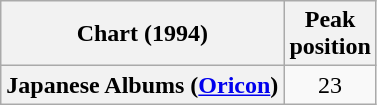<table class="wikitable plainrowheaders" style="text-align:center">
<tr>
<th scope="col">Chart (1994)</th>
<th scope="col">Peak<br> position</th>
</tr>
<tr>
<th scope="row">Japanese Albums (<a href='#'>Oricon</a>)</th>
<td>23</td>
</tr>
</table>
